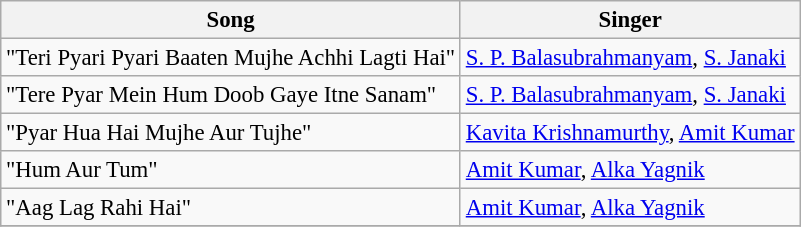<table class="wikitable" style="font-size:95%">
<tr>
<th>Song</th>
<th>Singer</th>
</tr>
<tr>
<td>"Teri Pyari Pyari Baaten Mujhe Achhi Lagti Hai"</td>
<td><a href='#'>S. P. Balasubrahmanyam</a>, <a href='#'>S. Janaki</a></td>
</tr>
<tr>
<td>"Tere Pyar Mein Hum Doob Gaye Itne Sanam"</td>
<td><a href='#'>S. P. Balasubrahmanyam</a>, <a href='#'>S. Janaki</a></td>
</tr>
<tr>
<td>"Pyar Hua Hai Mujhe Aur Tujhe"</td>
<td><a href='#'>Kavita Krishnamurthy</a>, <a href='#'>Amit Kumar</a></td>
</tr>
<tr>
<td>"Hum Aur Tum"</td>
<td><a href='#'>Amit Kumar</a>, <a href='#'>Alka Yagnik</a></td>
</tr>
<tr>
<td>"Aag Lag Rahi Hai"</td>
<td><a href='#'>Amit Kumar</a>, <a href='#'>Alka Yagnik</a></td>
</tr>
<tr>
</tr>
</table>
